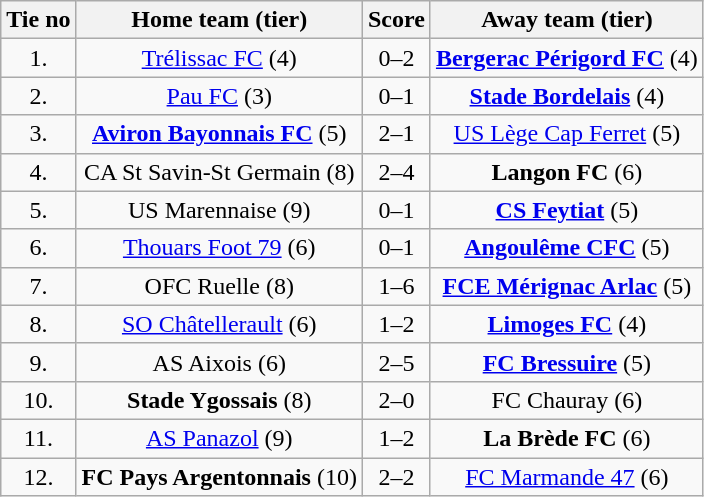<table class="wikitable" style="text-align: center">
<tr>
<th>Tie no</th>
<th>Home team (tier)</th>
<th>Score</th>
<th>Away team (tier)</th>
</tr>
<tr>
<td>1.</td>
<td><a href='#'>Trélissac FC</a> (4)</td>
<td>0–2</td>
<td><strong><a href='#'>Bergerac Périgord FC</a></strong> (4)</td>
</tr>
<tr>
<td>2.</td>
<td><a href='#'>Pau FC</a> (3)</td>
<td>0–1</td>
<td><strong><a href='#'>Stade Bordelais</a></strong> (4)</td>
</tr>
<tr>
<td>3.</td>
<td><strong><a href='#'>Aviron Bayonnais FC</a></strong> (5)</td>
<td>2–1</td>
<td><a href='#'>US Lège Cap Ferret</a> (5)</td>
</tr>
<tr>
<td>4.</td>
<td>CA St Savin-St Germain (8)</td>
<td>2–4</td>
<td><strong>Langon FC</strong> (6)</td>
</tr>
<tr>
<td>5.</td>
<td>US Marennaise (9)</td>
<td>0–1</td>
<td><strong><a href='#'>CS Feytiat</a></strong> (5)</td>
</tr>
<tr>
<td>6.</td>
<td><a href='#'>Thouars Foot 79</a> (6)</td>
<td>0–1</td>
<td><strong><a href='#'>Angoulême CFC</a></strong> (5)</td>
</tr>
<tr>
<td>7.</td>
<td>OFC Ruelle (8)</td>
<td>1–6</td>
<td><strong><a href='#'>FCE Mérignac Arlac</a></strong> (5)</td>
</tr>
<tr>
<td>8.</td>
<td><a href='#'>SO Châtellerault</a> (6)</td>
<td>1–2</td>
<td><strong><a href='#'>Limoges FC</a></strong> (4)</td>
</tr>
<tr>
<td>9.</td>
<td>AS Aixois (6)</td>
<td>2–5</td>
<td><strong><a href='#'>FC Bressuire</a></strong> (5)</td>
</tr>
<tr>
<td>10.</td>
<td><strong>Stade Ygossais</strong> (8)</td>
<td>2–0</td>
<td>FC Chauray (6)</td>
</tr>
<tr>
<td>11.</td>
<td><a href='#'>AS Panazol</a> (9)</td>
<td>1–2</td>
<td><strong>La Brède FC</strong> (6)</td>
</tr>
<tr>
<td>12.</td>
<td><strong>FC Pays Argentonnais</strong> (10)</td>
<td>2–2 </td>
<td><a href='#'>FC Marmande 47</a> (6)</td>
</tr>
</table>
